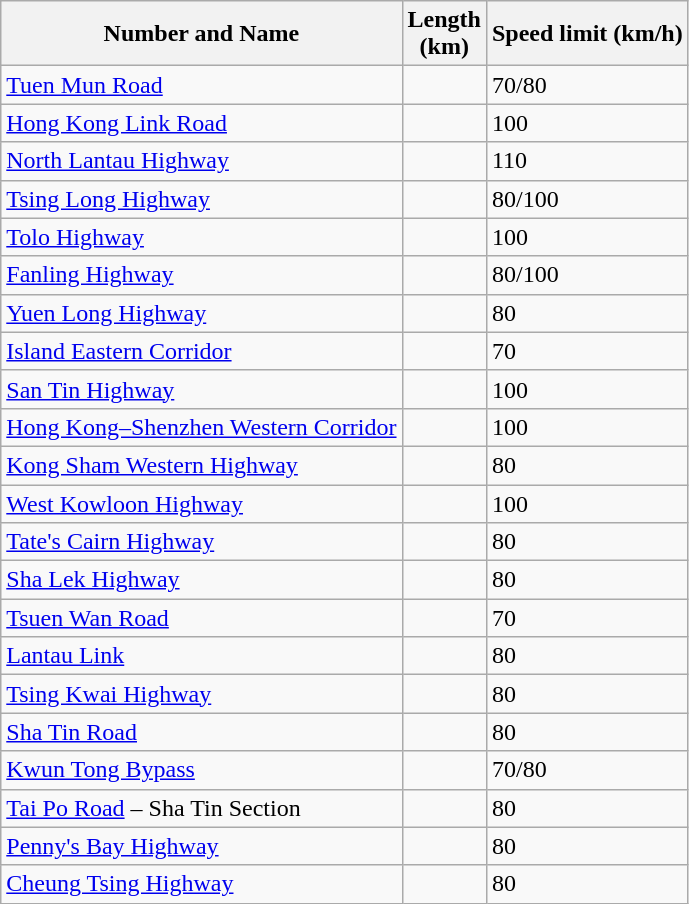<table class="wikitable collapsible">
<tr>
<th>Number and Name</th>
<th>Length<br>(km)</th>
<th>Speed limit (km/h)</th>
</tr>
<tr>
<td> <a href='#'>Tuen Mun Road</a></td>
<td></td>
<td>70/80</td>
</tr>
<tr>
<td><a href='#'>Hong Kong Link Road</a></td>
<td></td>
<td>100</td>
</tr>
<tr>
<td> <a href='#'>North Lantau Highway</a></td>
<td></td>
<td>110</td>
</tr>
<tr>
<td> <a href='#'>Tsing Long Highway</a></td>
<td></td>
<td>80/100</td>
</tr>
<tr>
<td> <a href='#'>Tolo Highway</a></td>
<td></td>
<td>100</td>
</tr>
<tr>
<td> <a href='#'>Fanling Highway</a></td>
<td></td>
<td>80/100</td>
</tr>
<tr>
<td> <a href='#'>Yuen Long Highway</a></td>
<td></td>
<td>80</td>
</tr>
<tr>
<td> <a href='#'>Island Eastern Corridor</a></td>
<td></td>
<td>70</td>
</tr>
<tr>
<td> <a href='#'>San Tin Highway</a></td>
<td></td>
<td>100</td>
</tr>
<tr>
<td> <a href='#'>Hong Kong–Shenzhen Western Corridor</a></td>
<td></td>
<td>100</td>
</tr>
<tr>
<td> <a href='#'>Kong Sham Western Highway</a></td>
<td></td>
<td>80</td>
</tr>
<tr>
<td> <a href='#'>West Kowloon Highway</a></td>
<td></td>
<td>100</td>
</tr>
<tr>
<td> <a href='#'>Tate's Cairn Highway</a></td>
<td></td>
<td>80</td>
</tr>
<tr>
<td><a href='#'>Sha Lek Highway</a></td>
<td></td>
<td>80</td>
</tr>
<tr>
<td> <a href='#'>Tsuen Wan Road</a></td>
<td></td>
<td>70</td>
</tr>
<tr>
<td> <a href='#'>Lantau Link</a></td>
<td></td>
<td>80</td>
</tr>
<tr>
<td> <a href='#'>Tsing Kwai Highway</a></td>
<td></td>
<td>80</td>
</tr>
<tr>
<td> <a href='#'>Sha Tin Road</a></td>
<td></td>
<td>80</td>
</tr>
<tr>
<td> <a href='#'>Kwun Tong Bypass</a></td>
<td></td>
<td>70/80</td>
</tr>
<tr>
<td> <a href='#'>Tai Po Road</a> – Sha Tin Section</td>
<td></td>
<td>80</td>
</tr>
<tr>
<td><a href='#'>Penny's Bay Highway</a></td>
<td></td>
<td>80</td>
</tr>
<tr>
<td> <a href='#'>Cheung Tsing Highway</a></td>
<td></td>
<td>80</td>
</tr>
</table>
